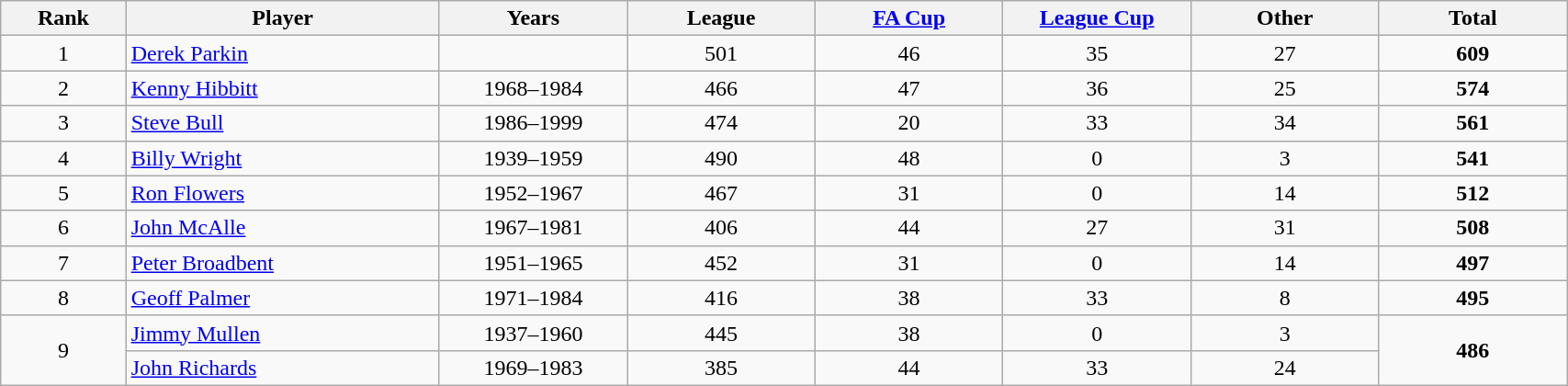<table class="wikitable sortable" style="text-align: center;" width = 90%;>
<tr>
<th>Rank</th>
<th width=20%>Player</th>
<th width=12%>Years</th>
<th width=12%>League</th>
<th width=12%><a href='#'>FA Cup</a></th>
<th width=12%><a href='#'>League Cup</a></th>
<th width=12%>Other</th>
<th width=12%>Total</th>
</tr>
<tr>
<td>1</td>
<td align="left"> <a href='#'>Derek Parkin</a></td>
<td></td>
<td>501</td>
<td>46</td>
<td>35</td>
<td>27</td>
<td><strong>609</strong></td>
</tr>
<tr>
<td>2</td>
<td align="left"> <a href='#'>Kenny Hibbitt</a></td>
<td>1968–1984</td>
<td>466</td>
<td>47</td>
<td>36</td>
<td>25</td>
<td><strong>574</strong></td>
</tr>
<tr>
<td>3</td>
<td align="left"> <a href='#'>Steve Bull</a></td>
<td>1986–1999</td>
<td>474</td>
<td>20</td>
<td>33</td>
<td>34</td>
<td><strong>561</strong></td>
</tr>
<tr>
<td>4</td>
<td align="left"> <a href='#'>Billy Wright</a></td>
<td>1939–1959</td>
<td>490</td>
<td>48</td>
<td>0</td>
<td>3</td>
<td><strong>541</strong></td>
</tr>
<tr>
<td>5</td>
<td align="left"> <a href='#'>Ron Flowers</a></td>
<td>1952–1967</td>
<td>467</td>
<td>31</td>
<td>0</td>
<td>14</td>
<td><strong>512</strong></td>
</tr>
<tr>
<td>6</td>
<td align="left"> <a href='#'>John McAlle</a></td>
<td>1967–1981</td>
<td>406</td>
<td>44</td>
<td>27</td>
<td>31</td>
<td><strong>508</strong></td>
</tr>
<tr>
<td>7</td>
<td align="left"> <a href='#'>Peter Broadbent</a></td>
<td>1951–1965</td>
<td>452</td>
<td>31</td>
<td>0</td>
<td>14</td>
<td><strong>497</strong></td>
</tr>
<tr>
<td>8</td>
<td align="left"> <a href='#'>Geoff Palmer</a></td>
<td>1971–1984</td>
<td>416</td>
<td>38</td>
<td>33</td>
<td>8</td>
<td><strong>495</strong></td>
</tr>
<tr>
<td rowspan=2>9</td>
<td align="left"> <a href='#'>Jimmy Mullen</a></td>
<td>1937–1960</td>
<td>445</td>
<td>38</td>
<td>0</td>
<td>3</td>
<td rowspan=2><strong>486</strong></td>
</tr>
<tr>
<td align="left"> <a href='#'>John Richards</a></td>
<td>1969–1983</td>
<td>385</td>
<td>44</td>
<td>33</td>
<td>24</td>
</tr>
</table>
